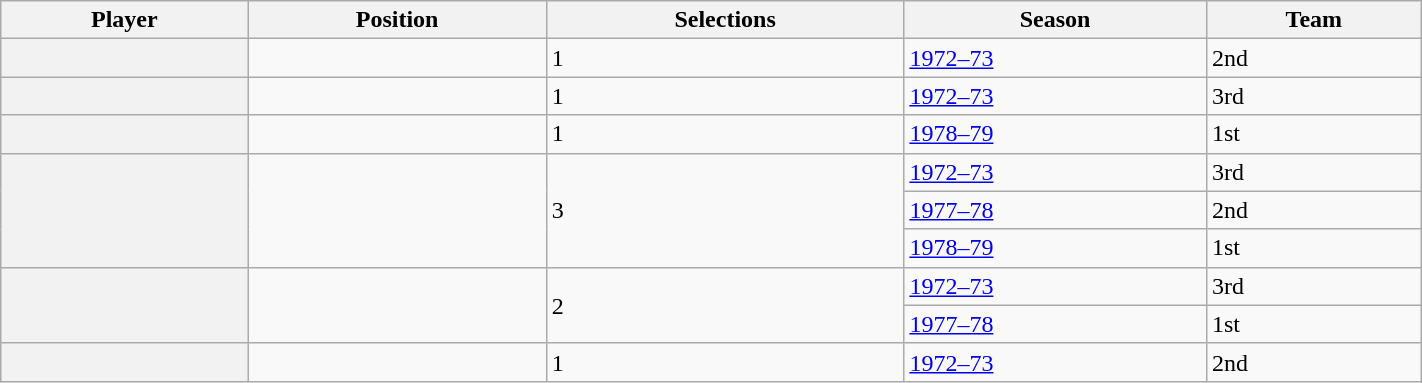<table class="wikitable sortable" width="75%">
<tr>
<th scope="col">Player</th>
<th scope="col">Position</th>
<th scope="col">Selections</th>
<th scope="col">Season</th>
<th scope="col">Team</th>
</tr>
<tr>
<th scope="row"></th>
<td></td>
<td>1</td>
<td><a href='#'>1972–73</a></td>
<td>2nd</td>
</tr>
<tr>
<th scope="row"></th>
<td></td>
<td>1</td>
<td><a href='#'>1972–73</a></td>
<td>3rd</td>
</tr>
<tr>
<th scope="row"></th>
<td></td>
<td>1</td>
<td><a href='#'>1978–79</a></td>
<td>1st</td>
</tr>
<tr>
<th scope="row" rowspan="3"></th>
<td rowspan="3"></td>
<td rowspan="3">3</td>
<td><a href='#'>1972–73</a></td>
<td>3rd</td>
</tr>
<tr>
<td><a href='#'>1977–78</a></td>
<td>2nd</td>
</tr>
<tr>
<td><a href='#'>1978–79</a></td>
<td>1st</td>
</tr>
<tr>
<th scope="row" rowspan="2"></th>
<td rowspan="2"></td>
<td rowspan="2">2</td>
<td><a href='#'>1972–73</a></td>
<td>3rd</td>
</tr>
<tr>
<td><a href='#'>1977–78</a></td>
<td>1st</td>
</tr>
<tr>
<th scope="row"></th>
<td></td>
<td>1</td>
<td><a href='#'>1972–73</a></td>
<td>2nd</td>
</tr>
</table>
